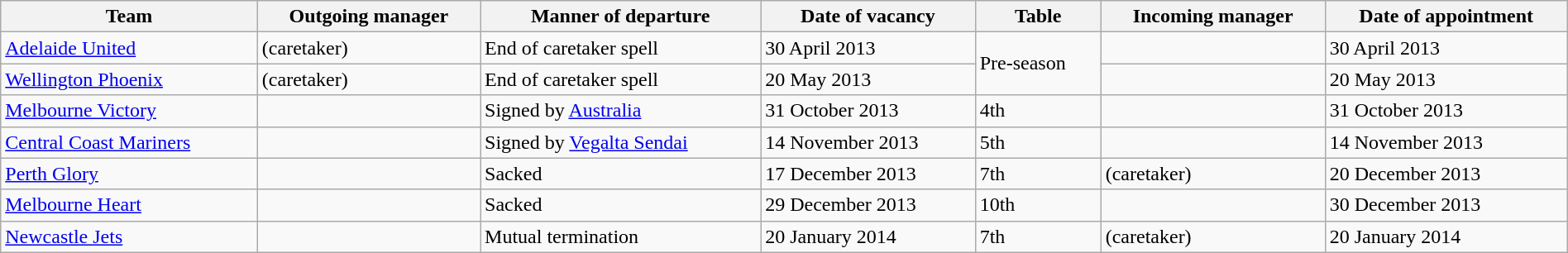<table class="wikitable sortable" style="width:100%;">
<tr>
<th>Team</th>
<th>Outgoing manager</th>
<th>Manner of departure</th>
<th>Date of vacancy</th>
<th>Table</th>
<th>Incoming manager</th>
<th>Date of appointment</th>
</tr>
<tr>
<td><a href='#'>Adelaide United</a></td>
<td> (caretaker)</td>
<td>End of caretaker spell</td>
<td>30 April 2013</td>
<td rowspan=2>Pre-season</td>
<td></td>
<td>30 April 2013</td>
</tr>
<tr>
<td><a href='#'>Wellington Phoenix</a></td>
<td> (caretaker)</td>
<td>End of caretaker spell</td>
<td>20 May 2013</td>
<td></td>
<td>20 May 2013</td>
</tr>
<tr>
<td><a href='#'>Melbourne Victory</a></td>
<td></td>
<td>Signed by <a href='#'>Australia</a></td>
<td>31 October 2013</td>
<td>4th</td>
<td></td>
<td>31 October 2013</td>
</tr>
<tr>
<td><a href='#'>Central Coast Mariners</a></td>
<td></td>
<td>Signed by <a href='#'>Vegalta Sendai</a></td>
<td>14 November 2013</td>
<td>5th</td>
<td></td>
<td>14 November 2013</td>
</tr>
<tr>
<td><a href='#'>Perth Glory</a></td>
<td></td>
<td>Sacked</td>
<td>17 December 2013</td>
<td>7th</td>
<td> (caretaker)</td>
<td>20 December 2013</td>
</tr>
<tr>
<td><a href='#'>Melbourne Heart</a></td>
<td></td>
<td>Sacked</td>
<td>29 December 2013</td>
<td>10th</td>
<td></td>
<td>30 December 2013</td>
</tr>
<tr>
<td><a href='#'>Newcastle Jets</a></td>
<td></td>
<td>Mutual termination</td>
<td>20 January 2014</td>
<td>7th</td>
<td> (caretaker)</td>
<td>20 January 2014</td>
</tr>
</table>
